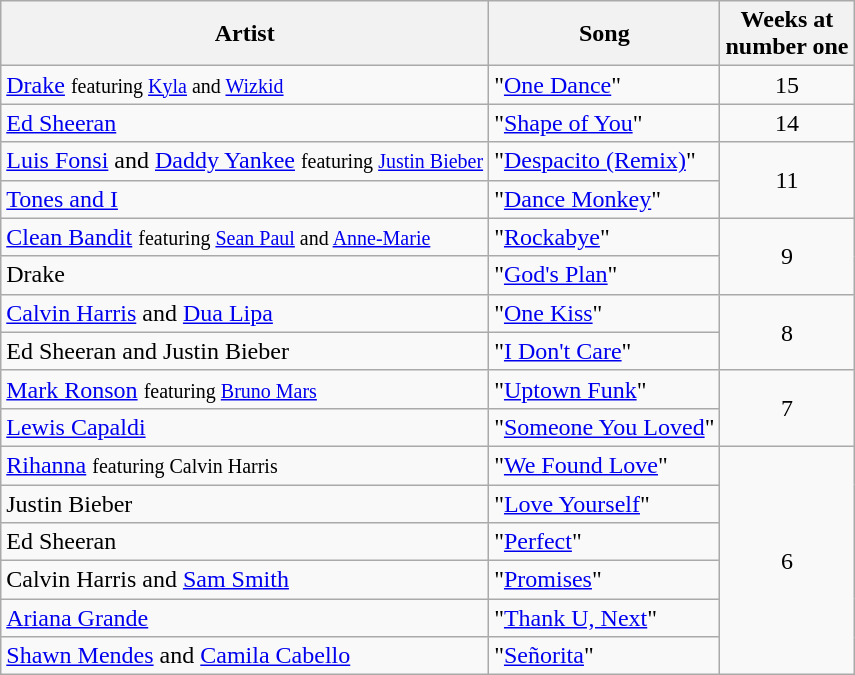<table class="wikitable sortable" style="text-align:center;">
<tr>
<th scope=col>Artist</th>
<th scope=col>Song</th>
<th scope=col>Weeks at<br>number one</th>
</tr>
<tr>
<td align=left><a href='#'>Drake</a> <small>featuring <a href='#'>Kyla</a> and <a href='#'>Wizkid</a></small></td>
<td align=left>"<a href='#'>One Dance</a>"</td>
<td>15</td>
</tr>
<tr>
<td align=left><a href='#'>Ed Sheeran</a></td>
<td align=left>"<a href='#'>Shape of You</a>"</td>
<td>14</td>
</tr>
<tr>
<td align=left><a href='#'>Luis Fonsi</a> and <a href='#'>Daddy Yankee</a> <small>featuring <a href='#'>Justin Bieber</a></small></td>
<td align=left>"<a href='#'>Despacito (Remix)</a>"</td>
<td rowspan="2">11</td>
</tr>
<tr>
<td align=left><a href='#'>Tones and I</a></td>
<td align=left>"<a href='#'>Dance Monkey</a>"</td>
</tr>
<tr>
<td align=left><a href='#'>Clean Bandit</a> <small>featuring <a href='#'>Sean Paul</a> and <a href='#'>Anne-Marie</a></small></td>
<td align=left>"<a href='#'>Rockabye</a>"</td>
<td rowspan="2">9</td>
</tr>
<tr>
<td align=left>Drake</td>
<td align=left>"<a href='#'>God's Plan</a>"</td>
</tr>
<tr>
<td align=left><a href='#'>Calvin Harris</a> and <a href='#'>Dua Lipa</a></td>
<td align=left>"<a href='#'>One Kiss</a>"</td>
<td rowspan="2">8</td>
</tr>
<tr>
<td align=left>Ed Sheeran and Justin Bieber</td>
<td align=left>"<a href='#'>I Don't Care</a>"</td>
</tr>
<tr>
<td align=left><a href='#'>Mark Ronson</a> <small>featuring <a href='#'>Bruno Mars</a></small></td>
<td align=left>"<a href='#'>Uptown Funk</a>"</td>
<td rowspan="2">7</td>
</tr>
<tr>
<td align=left><a href='#'>Lewis Capaldi</a></td>
<td align=left>"<a href='#'>Someone You Loved</a>"</td>
</tr>
<tr>
<td align=left><a href='#'>Rihanna</a> <small>featuring Calvin Harris</small></td>
<td align=left>"<a href='#'>We Found Love</a>"</td>
<td rowspan="7">6</td>
</tr>
<tr>
<td align=left>Justin Bieber</td>
<td align=left>"<a href='#'>Love Yourself</a>"</td>
</tr>
<tr>
<td align=left>Ed Sheeran</td>
<td align=left>"<a href='#'>Perfect</a>"</td>
</tr>
<tr>
<td align=left>Calvin Harris and <a href='#'>Sam Smith</a></td>
<td align=left>"<a href='#'>Promises</a>"</td>
</tr>
<tr>
<td align=left><a href='#'>Ariana Grande</a></td>
<td align=left>"<a href='#'>Thank U, Next</a>"</td>
</tr>
<tr>
<td align=left><a href='#'>Shawn Mendes</a> and <a href='#'>Camila Cabello</a></td>
<td align=left>"<a href='#'>Señorita</a>"</td>
</tr>
</table>
